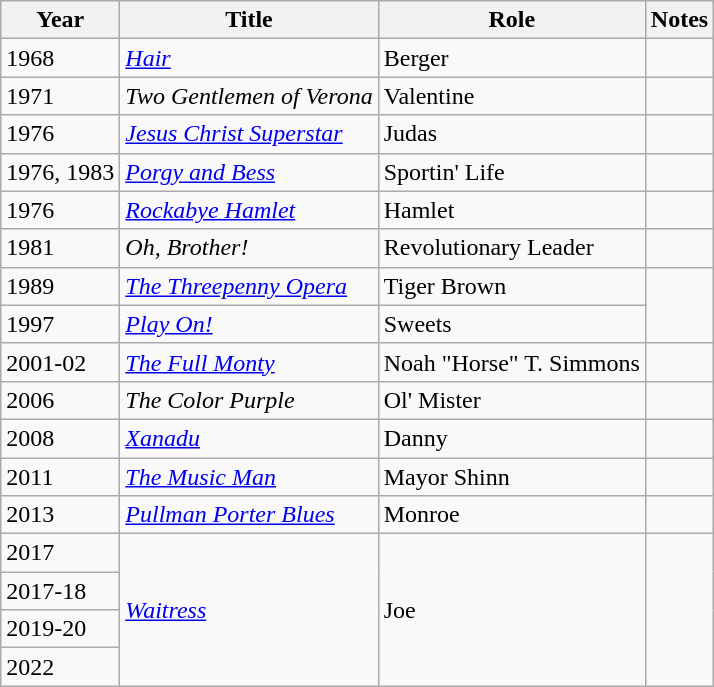<table class="wikitable sortable">
<tr>
<th>Year</th>
<th>Title</th>
<th>Role</th>
<th class="unsortable">Notes</th>
</tr>
<tr>
<td>1968</td>
<td><em><a href='#'>Hair</a></em></td>
<td>Berger</td>
<td></td>
</tr>
<tr>
<td>1971</td>
<td><em>Two Gentlemen of Verona</em></td>
<td>Valentine</td>
<td></td>
</tr>
<tr>
<td>1976</td>
<td><em><a href='#'>Jesus Christ Superstar</a></em></td>
<td>Judas</td>
<td></td>
</tr>
<tr>
<td>1976, 1983</td>
<td><em><a href='#'>Porgy and Bess</a></em></td>
<td>Sportin' Life</td>
<td></td>
</tr>
<tr>
<td>1976</td>
<td><em><a href='#'>Rockabye Hamlet</a></em></td>
<td>Hamlet</td>
<td></td>
</tr>
<tr>
<td>1981</td>
<td><em>Oh, Brother!</em></td>
<td>Revolutionary Leader</td>
<td></td>
</tr>
<tr>
<td>1989</td>
<td><em><a href='#'>The Threepenny Opera</a></em></td>
<td>Tiger Brown</td>
<td rowspan=2></td>
</tr>
<tr>
<td>1997</td>
<td><em><a href='#'>Play On!</a></em></td>
<td>Sweets</td>
</tr>
<tr>
<td>2001-02</td>
<td><em><a href='#'>The Full Monty</a></em></td>
<td>Noah "Horse" T. Simmons</td>
<td></td>
</tr>
<tr>
<td>2006</td>
<td><em>The Color Purple</em></td>
<td>Ol' Mister</td>
<td></td>
</tr>
<tr>
<td>2008</td>
<td><em><a href='#'>Xanadu</a></em></td>
<td>Danny</td>
<td></td>
</tr>
<tr>
<td>2011</td>
<td><em><a href='#'>The Music Man</a></em></td>
<td>Mayor Shinn</td>
<td></td>
</tr>
<tr>
<td>2013</td>
<td><em><a href='#'>Pullman Porter Blues</a></em></td>
<td>Monroe</td>
<td></td>
</tr>
<tr>
<td>2017</td>
<td rowspan=4><em><a href='#'>Waitress</a></em></td>
<td rowspan=4>Joe</td>
<td rowspan=4></td>
</tr>
<tr>
<td>2017-18</td>
</tr>
<tr>
<td>2019-20</td>
</tr>
<tr>
<td>2022</td>
</tr>
</table>
